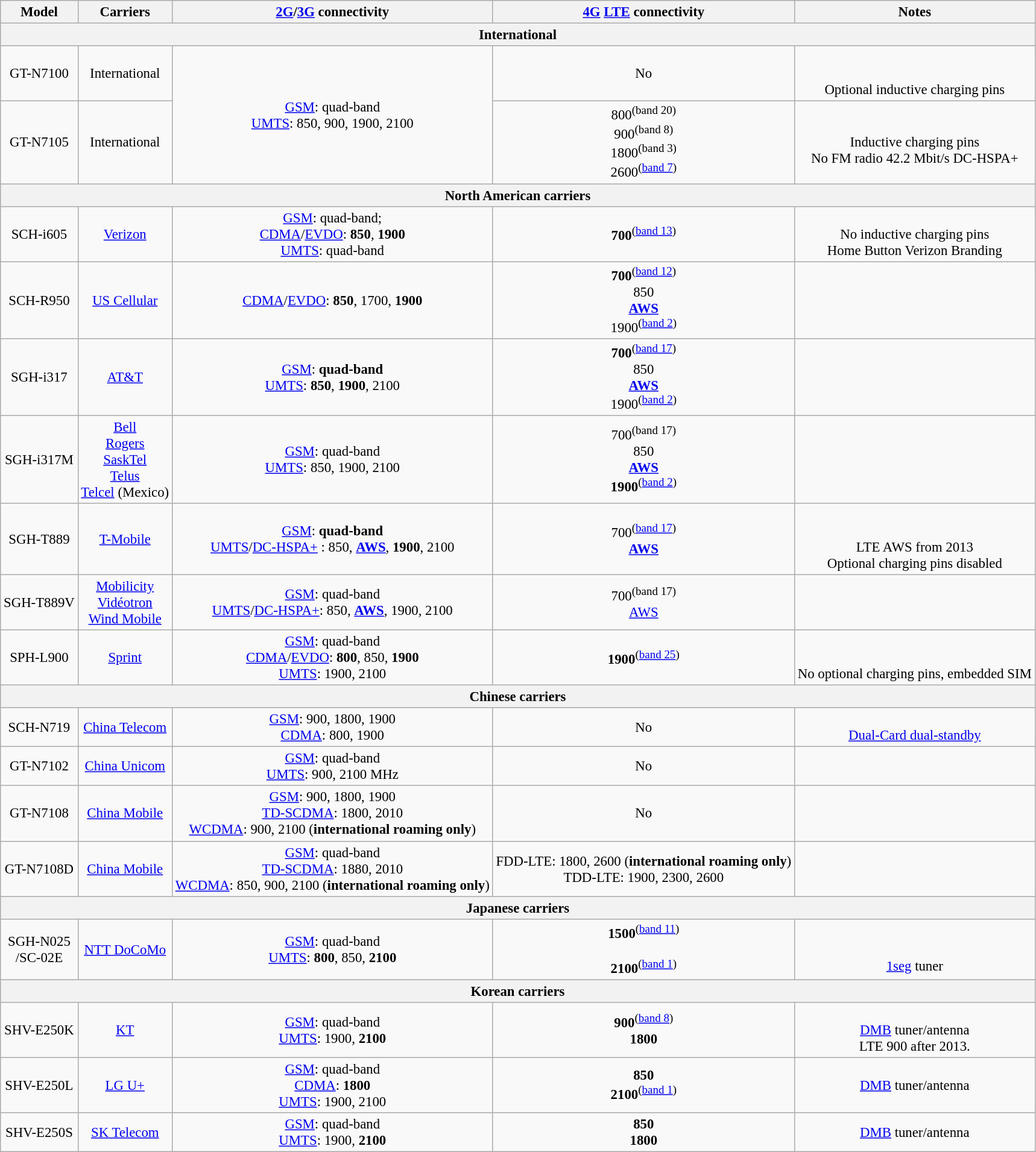<table class="wikitable" style="text-align: center;font-size:95%;">
<tr>
<th>Model</th>
<th>Carriers</th>
<th><a href='#'>2G</a>/<a href='#'>3G</a> connectivity</th>
<th><a href='#'>4G</a> <a href='#'>LTE</a> connectivity</th>
<th>Notes</th>
</tr>
<tr class="sortbottom">
<th colspan=7>International</th>
</tr>
<tr>
<td>GT-N7100</td>
<td>International</td>
<td rowspan=2><a href='#'>GSM</a>: quad-band<br><a href='#'>UMTS</a>: 850, 900, 1900, 2100</td>
<td>No</td>
<td><br><br>Optional inductive charging pins</td>
</tr>
<tr>
<td>GT-N7105</td>
<td>International</td>
<td>800<sup>(band 20)</sup><br>900<sup>(band 8)</sup><br>1800<sup>(band 3)</sup><br>2600<sup>(<a href='#'>band 7</a>)</sup></td>
<td><br>Inductive charging pins<br>No FM radio
42.2 Mbit/s DC-HSPA+</td>
</tr>
<tr class="sortbottom">
<th colspan=7>North American carriers</th>
</tr>
<tr>
<td>SCH-i605</td>
<td><a href='#'>Verizon</a></td>
<td><a href='#'>GSM</a>: quad-band;<br><a href='#'>CDMA</a>/<a href='#'>EVDO</a>: <strong>850</strong>, <strong>1900</strong><br><a href='#'>UMTS</a>: quad-band</td>
<td><strong>700</strong><sup>(<a href='#'>band 13</a>)</sup></td>
<td><br>No inductive charging pins<br>Home Button Verizon Branding</td>
</tr>
<tr>
<td>SCH-R950</td>
<td><a href='#'>US Cellular</a></td>
<td><a href='#'>CDMA</a>/<a href='#'>EVDO</a>: <strong>850</strong>, 1700, <strong>1900</strong></td>
<td><strong>700</strong><sup>(<a href='#'>band 12</a>)</sup><br>850<br><strong><a href='#'>AWS</a></strong><br>1900<sup>(<a href='#'>band 2</a>)</sup></td>
<td></td>
</tr>
<tr>
<td>SGH-i317</td>
<td><a href='#'>AT&T</a></td>
<td><a href='#'>GSM</a>: <strong>quad-band</strong><br><a href='#'>UMTS</a>: <strong>850</strong>, <strong>1900</strong>, 2100</td>
<td><strong>700</strong><sup>(<a href='#'>band 17</a>)</sup><br>850<br><strong><a href='#'>AWS</a></strong><br>1900<sup>(<a href='#'>band 2</a>)</sup></td>
<td></td>
</tr>
<tr>
<td>SGH-i317M</td>
<td><a href='#'>Bell</a><br><a href='#'>Rogers</a><br><a href='#'>SaskTel</a><br><a href='#'>Telus</a><br><a href='#'>Telcel</a> (Mexico)</td>
<td><a href='#'>GSM</a>: quad-band<br><a href='#'>UMTS</a>: 850, 1900, 2100</td>
<td>700<sup>(band 17)</sup><br>850<br><strong><a href='#'>AWS</a></strong><br><strong>1900</strong><sup>(<a href='#'>band 2</a>)</sup></td>
<td></td>
</tr>
<tr>
<td>SGH-T889</td>
<td><a href='#'>T-Mobile</a></td>
<td><a href='#'>GSM</a>: <strong>quad-band</strong><br><a href='#'>UMTS</a>/<a href='#'>DC-HSPA+</a> : 850, <strong><a href='#'>AWS</a></strong>, <strong>1900</strong>, 2100</td>
<td>700<sup>(<a href='#'>band 17</a>)</sup><br><strong><a href='#'>AWS</a></strong></td>
<td><br><br>LTE AWS from 2013<br>Optional charging pins disabled</td>
</tr>
<tr>
<td>SGH-T889V</td>
<td><a href='#'>Mobilicity</a><br><a href='#'>Vidéotron</a><br><a href='#'>Wind Mobile</a></td>
<td><a href='#'>GSM</a>: quad-band<br><a href='#'>UMTS</a>/<a href='#'>DC-HSPA+</a>: 850, <strong><a href='#'>AWS</a></strong>, 1900, 2100</td>
<td>700<sup>(band 17)</sup><br><a href='#'>AWS</a></td>
<td></td>
</tr>
<tr>
<td>SPH-L900</td>
<td><a href='#'>Sprint</a></td>
<td><a href='#'>GSM</a>: quad-band<br><a href='#'>CDMA</a>/<a href='#'>EVDO</a>: <strong>800</strong>, 850, <strong>1900</strong><br><a href='#'>UMTS</a>: 1900, 2100</td>
<td><strong>1900</strong><sup>(<a href='#'>band 25</a>)</sup></td>
<td><br><br>No optional charging pins, embedded SIM</td>
</tr>
<tr class="sortbottom">
<th colspan=7>Chinese carriers</th>
</tr>
<tr>
<td>SCH-N719</td>
<td><a href='#'>China Telecom</a></td>
<td><a href='#'>GSM</a>: 900, 1800, 1900<br><a href='#'>CDMA</a>: 800, 1900</td>
<td>No</td>
<td> <br><a href='#'>Dual-Card dual-standby</a></td>
</tr>
<tr>
<td>GT-N7102</td>
<td><a href='#'>China Unicom</a></td>
<td><a href='#'>GSM</a>: quad-band<br><a href='#'>UMTS</a>: 900, 2100 MHz</td>
<td>No</td>
<td></td>
</tr>
<tr>
<td>GT-N7108</td>
<td><a href='#'>China Mobile</a></td>
<td><a href='#'>GSM</a>: 900, 1800, 1900<br><a href='#'>TD-SCDMA</a>: 1800, 2010<br><a href='#'>WCDMA</a>: 900, 2100 (<strong>international roaming only</strong>)</td>
<td>No</td>
<td></td>
</tr>
<tr>
<td>GT-N7108D</td>
<td><a href='#'>China Mobile</a></td>
<td><a href='#'>GSM</a>: quad-band<br><a href='#'>TD-SCDMA</a>: 1880, 2010<br><a href='#'>WCDMA</a>: 850, 900, 2100 (<strong>international roaming only</strong>)</td>
<td>FDD-LTE: 1800, 2600 (<strong>international roaming only</strong>)<br>TDD-LTE: 1900, 2300, 2600</td>
<td></td>
</tr>
<tr class="sortbottom">
<th colspan=7>Japanese carriers</th>
</tr>
<tr>
<td>SGH-N025<br>/SC-02E</td>
<td><a href='#'>NTT DoCoMo</a></td>
<td><a href='#'>GSM</a>: quad-band<br><a href='#'>UMTS</a>: <strong>800</strong>, 850, <strong>2100</strong></td>
<td><strong>1500</strong><sup>(<a href='#'>band 11</a>)</sup><br><br><strong>2100</strong><sup>(<a href='#'>band 1</a>)</sup></td>
<td><br><br><a href='#'>1seg</a> tuner</td>
</tr>
<tr class="sortbottom">
<th colspan=7>Korean carriers</th>
</tr>
<tr>
<td>SHV-E250K</td>
<td><a href='#'>KT</a></td>
<td><a href='#'>GSM</a>: quad-band<br><a href='#'>UMTS</a>: 1900, <strong>2100</strong></td>
<td><strong>900</strong><sup>(<a href='#'>band 8</a>)</sup><br><strong>1800</strong></td>
<td><br><a href='#'>DMB</a> tuner/antenna<br>LTE 900 after 2013.</td>
</tr>
<tr>
<td>SHV-E250L</td>
<td><a href='#'>LG U+</a></td>
<td><a href='#'>GSM</a>: quad-band<br><a href='#'>CDMA</a>: <strong>1800</strong><br><a href='#'>UMTS</a>: 1900, 2100</td>
<td><strong>850</strong><br><strong>2100</strong><sup>(<a href='#'>band 1</a>)</sup></td>
<td> <a href='#'>DMB</a> tuner/antenna</td>
</tr>
<tr>
<td>SHV-E250S</td>
<td><a href='#'>SK Telecom</a></td>
<td><a href='#'>GSM</a>: quad-band<br><a href='#'>UMTS</a>: 1900, <strong>2100</strong></td>
<td><strong>850</strong><br><strong>1800</strong></td>
<td> <a href='#'>DMB</a> tuner/antenna</td>
</tr>
</table>
